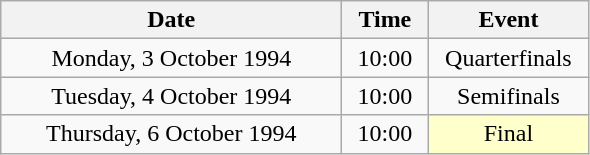<table class = "wikitable" style="text-align:center;">
<tr>
<th width=220>Date</th>
<th width=50>Time</th>
<th width=100>Event</th>
</tr>
<tr>
<td>Monday, 3 October 1994</td>
<td>10:00</td>
<td>Quarterfinals</td>
</tr>
<tr>
<td>Tuesday, 4 October 1994</td>
<td>10:00</td>
<td>Semifinals</td>
</tr>
<tr>
<td>Thursday, 6 October 1994</td>
<td>10:00</td>
<td bgcolor=ffffcc>Final</td>
</tr>
</table>
